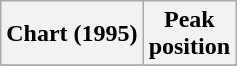<table class="wikitable plainrowheaders" style="text-align:center">
<tr>
<th scope="col">Chart (1995)</th>
<th scope="col">Peak<br>position</th>
</tr>
<tr>
</tr>
</table>
